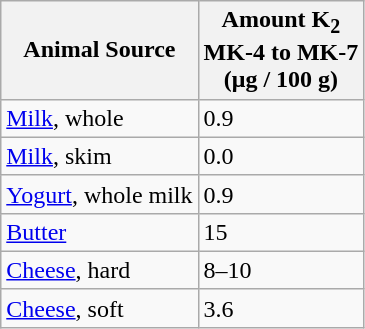<table class="wikitable">
<tr>
<th>Animal Source</th>
<th>Amount K<sub>2</sub><br> MK-4 to MK-7<br> (μg / 100 g)</th>
</tr>
<tr>
<td><a href='#'>Milk</a>, whole</td>
<td>0.9</td>
</tr>
<tr>
<td><a href='#'>Milk</a>, skim</td>
<td>0.0</td>
</tr>
<tr>
<td><a href='#'>Yogurt</a>, whole milk</td>
<td>0.9</td>
</tr>
<tr>
<td><a href='#'>Butter</a></td>
<td>15</td>
</tr>
<tr>
<td><a href='#'>Cheese</a>, hard</td>
<td>8–10</td>
</tr>
<tr>
<td><a href='#'>Cheese</a>, soft</td>
<td>3.6</td>
</tr>
</table>
